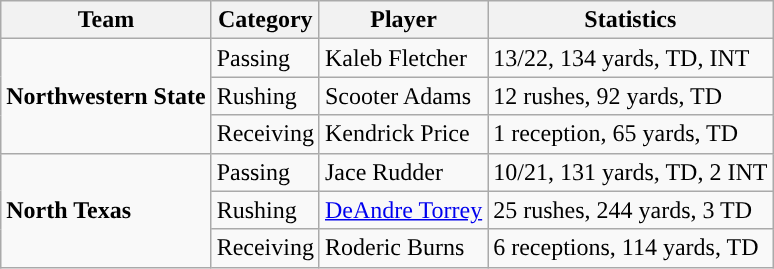<table class="wikitable" style="float: left;">
<tr>
<th>Team</th>
<th>Category</th>
<th>Player</th>
<th>Statistics</th>
</tr>
<tr>
<td rowspan=3><strong>Northwestern State</strong></td>
<td>Passing</td>
<td>Kaleb Fletcher</td>
<td>13/22, 134 yards, TD, INT</td>
</tr>
<tr>
<td>Rushing</td>
<td>Scooter Adams</td>
<td>12 rushes, 92 yards, TD</td>
</tr>
<tr>
<td>Receiving</td>
<td>Kendrick Price</td>
<td>1 reception, 65 yards, TD</td>
</tr>
<tr>
<td rowspan=3><strong>North Texas</strong></td>
<td>Passing</td>
<td>Jace Rudder</td>
<td>10/21, 131 yards, TD, 2 INT</td>
</tr>
<tr>
<td>Rushing</td>
<td><a href='#'>DeAndre Torrey</a></td>
<td>25 rushes, 244 yards, 3 TD</td>
</tr>
<tr>
<td>Receiving</td>
<td>Roderic Burns</td>
<td>6 receptions, 114 yards, TD</td>
</tr>
</table>
